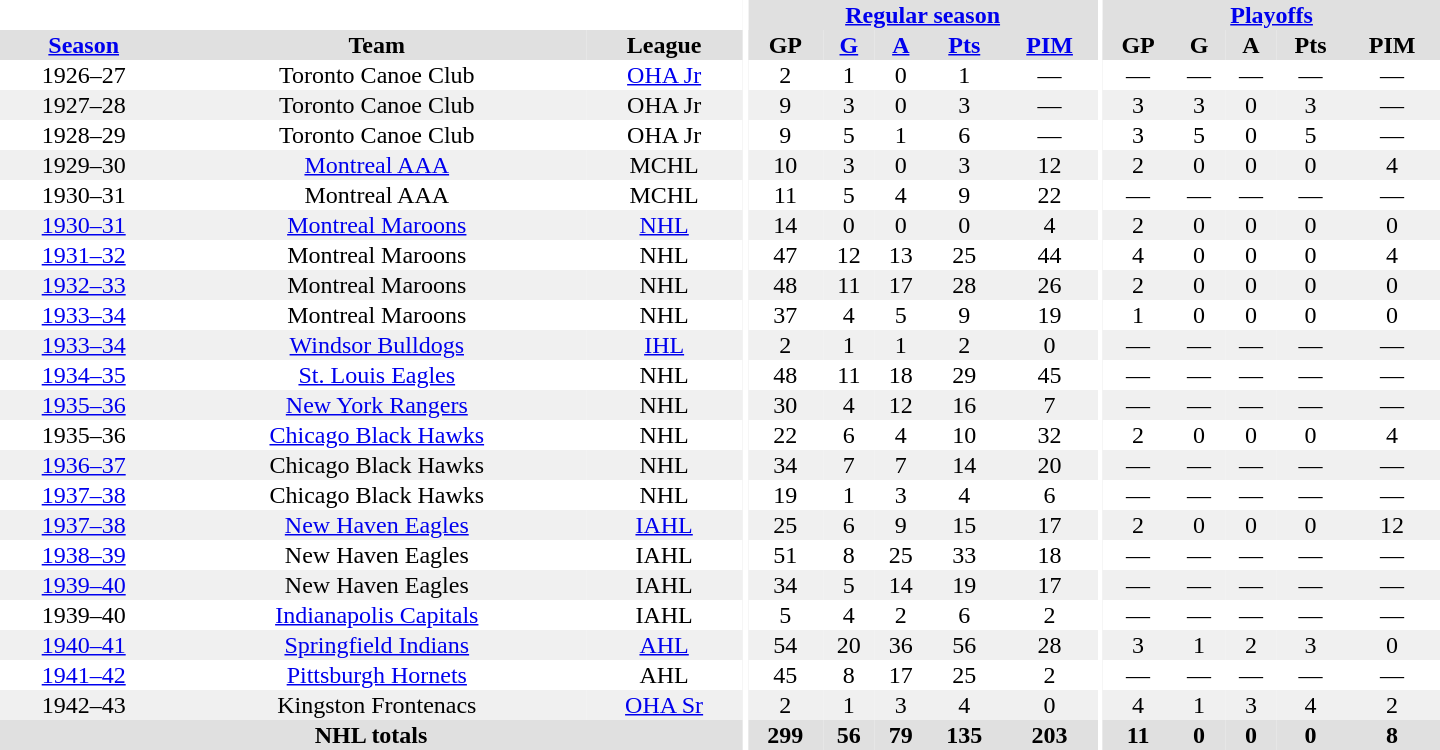<table border="0" cellpadding="1" cellspacing="0" style="text-align:center; width:60em">
<tr bgcolor="#e0e0e0">
<th colspan="3" bgcolor="#ffffff"></th>
<th rowspan="100" bgcolor="#ffffff"></th>
<th colspan="5"><a href='#'>Regular season</a></th>
<th rowspan="100" bgcolor="#ffffff"></th>
<th colspan="5"><a href='#'>Playoffs</a></th>
</tr>
<tr bgcolor="#e0e0e0">
<th><a href='#'>Season</a></th>
<th>Team</th>
<th>League</th>
<th>GP</th>
<th><a href='#'>G</a></th>
<th><a href='#'>A</a></th>
<th><a href='#'>Pts</a></th>
<th><a href='#'>PIM</a></th>
<th>GP</th>
<th>G</th>
<th>A</th>
<th>Pts</th>
<th>PIM</th>
</tr>
<tr>
<td>1926–27</td>
<td>Toronto Canoe Club</td>
<td><a href='#'>OHA Jr</a></td>
<td>2</td>
<td>1</td>
<td>0</td>
<td>1</td>
<td>—</td>
<td>—</td>
<td>—</td>
<td>—</td>
<td>—</td>
<td>—</td>
</tr>
<tr bgcolor="#f0f0f0">
<td>1927–28</td>
<td>Toronto Canoe Club</td>
<td>OHA Jr</td>
<td>9</td>
<td>3</td>
<td>0</td>
<td>3</td>
<td>—</td>
<td>3</td>
<td>3</td>
<td>0</td>
<td>3</td>
<td>—</td>
</tr>
<tr>
<td>1928–29</td>
<td>Toronto Canoe Club</td>
<td>OHA Jr</td>
<td>9</td>
<td>5</td>
<td>1</td>
<td>6</td>
<td>—</td>
<td>3</td>
<td>5</td>
<td>0</td>
<td>5</td>
<td>—</td>
</tr>
<tr bgcolor="#f0f0f0">
<td>1929–30</td>
<td><a href='#'>Montreal AAA</a></td>
<td>MCHL</td>
<td>10</td>
<td>3</td>
<td>0</td>
<td>3</td>
<td>12</td>
<td>2</td>
<td>0</td>
<td>0</td>
<td>0</td>
<td>4</td>
</tr>
<tr>
<td>1930–31</td>
<td>Montreal AAA</td>
<td>MCHL</td>
<td>11</td>
<td>5</td>
<td>4</td>
<td>9</td>
<td>22</td>
<td>—</td>
<td>—</td>
<td>—</td>
<td>—</td>
<td>—</td>
</tr>
<tr bgcolor="#f0f0f0">
<td><a href='#'>1930–31</a></td>
<td><a href='#'>Montreal Maroons</a></td>
<td><a href='#'>NHL</a></td>
<td>14</td>
<td>0</td>
<td>0</td>
<td>0</td>
<td>4</td>
<td>2</td>
<td>0</td>
<td>0</td>
<td>0</td>
<td>0</td>
</tr>
<tr>
<td><a href='#'>1931–32</a></td>
<td>Montreal Maroons</td>
<td>NHL</td>
<td>47</td>
<td>12</td>
<td>13</td>
<td>25</td>
<td>44</td>
<td>4</td>
<td>0</td>
<td>0</td>
<td>0</td>
<td>4</td>
</tr>
<tr bgcolor="#f0f0f0">
<td><a href='#'>1932–33</a></td>
<td>Montreal Maroons</td>
<td>NHL</td>
<td>48</td>
<td>11</td>
<td>17</td>
<td>28</td>
<td>26</td>
<td>2</td>
<td>0</td>
<td>0</td>
<td>0</td>
<td>0</td>
</tr>
<tr>
<td><a href='#'>1933–34</a></td>
<td>Montreal Maroons</td>
<td>NHL</td>
<td>37</td>
<td>4</td>
<td>5</td>
<td>9</td>
<td>19</td>
<td>1</td>
<td>0</td>
<td>0</td>
<td>0</td>
<td>0</td>
</tr>
<tr bgcolor="#f0f0f0">
<td><a href='#'>1933–34</a></td>
<td><a href='#'>Windsor Bulldogs</a></td>
<td><a href='#'>IHL</a></td>
<td>2</td>
<td>1</td>
<td>1</td>
<td>2</td>
<td>0</td>
<td>—</td>
<td>—</td>
<td>—</td>
<td>—</td>
<td>—</td>
</tr>
<tr>
<td><a href='#'>1934–35</a></td>
<td><a href='#'>St. Louis Eagles</a></td>
<td>NHL</td>
<td>48</td>
<td>11</td>
<td>18</td>
<td>29</td>
<td>45</td>
<td>—</td>
<td>—</td>
<td>—</td>
<td>—</td>
<td>—</td>
</tr>
<tr bgcolor="#f0f0f0">
<td><a href='#'>1935–36</a></td>
<td><a href='#'>New York Rangers</a></td>
<td>NHL</td>
<td>30</td>
<td>4</td>
<td>12</td>
<td>16</td>
<td>7</td>
<td>—</td>
<td>—</td>
<td>—</td>
<td>—</td>
<td>—</td>
</tr>
<tr>
<td>1935–36</td>
<td><a href='#'>Chicago Black Hawks</a></td>
<td>NHL</td>
<td>22</td>
<td>6</td>
<td>4</td>
<td>10</td>
<td>32</td>
<td>2</td>
<td>0</td>
<td>0</td>
<td>0</td>
<td>4</td>
</tr>
<tr bgcolor="#f0f0f0">
<td><a href='#'>1936–37</a></td>
<td>Chicago Black Hawks</td>
<td>NHL</td>
<td>34</td>
<td>7</td>
<td>7</td>
<td>14</td>
<td>20</td>
<td>—</td>
<td>—</td>
<td>—</td>
<td>—</td>
<td>—</td>
</tr>
<tr>
<td><a href='#'>1937–38</a></td>
<td>Chicago Black Hawks</td>
<td>NHL</td>
<td>19</td>
<td>1</td>
<td>3</td>
<td>4</td>
<td>6</td>
<td>—</td>
<td>—</td>
<td>—</td>
<td>—</td>
<td>—</td>
</tr>
<tr bgcolor="#f0f0f0">
<td><a href='#'>1937–38</a></td>
<td><a href='#'>New Haven Eagles</a></td>
<td><a href='#'>IAHL</a></td>
<td>25</td>
<td>6</td>
<td>9</td>
<td>15</td>
<td>17</td>
<td>2</td>
<td>0</td>
<td>0</td>
<td>0</td>
<td>12</td>
</tr>
<tr>
<td><a href='#'>1938–39</a></td>
<td>New Haven Eagles</td>
<td>IAHL</td>
<td>51</td>
<td>8</td>
<td>25</td>
<td>33</td>
<td>18</td>
<td>—</td>
<td>—</td>
<td>—</td>
<td>—</td>
<td>—</td>
</tr>
<tr bgcolor="#f0f0f0">
<td><a href='#'>1939–40</a></td>
<td>New Haven Eagles</td>
<td>IAHL</td>
<td>34</td>
<td>5</td>
<td>14</td>
<td>19</td>
<td>17</td>
<td>—</td>
<td>—</td>
<td>—</td>
<td>—</td>
<td>—</td>
</tr>
<tr>
<td>1939–40</td>
<td><a href='#'>Indianapolis Capitals</a></td>
<td>IAHL</td>
<td>5</td>
<td>4</td>
<td>2</td>
<td>6</td>
<td>2</td>
<td>—</td>
<td>—</td>
<td>—</td>
<td>—</td>
<td>—</td>
</tr>
<tr bgcolor="#f0f0f0">
<td><a href='#'>1940–41</a></td>
<td><a href='#'>Springfield Indians</a></td>
<td><a href='#'>AHL</a></td>
<td>54</td>
<td>20</td>
<td>36</td>
<td>56</td>
<td>28</td>
<td>3</td>
<td>1</td>
<td>2</td>
<td>3</td>
<td>0</td>
</tr>
<tr>
<td><a href='#'>1941–42</a></td>
<td><a href='#'>Pittsburgh Hornets</a></td>
<td>AHL</td>
<td>45</td>
<td>8</td>
<td>17</td>
<td>25</td>
<td>2</td>
<td>—</td>
<td>—</td>
<td>—</td>
<td>—</td>
<td>—</td>
</tr>
<tr bgcolor="#f0f0f0">
<td>1942–43</td>
<td>Kingston Frontenacs</td>
<td><a href='#'>OHA Sr</a></td>
<td>2</td>
<td>1</td>
<td>3</td>
<td>4</td>
<td>0</td>
<td>4</td>
<td>1</td>
<td>3</td>
<td>4</td>
<td>2</td>
</tr>
<tr bgcolor="#e0e0e0">
<th colspan="3">NHL totals</th>
<th>299</th>
<th>56</th>
<th>79</th>
<th>135</th>
<th>203</th>
<th>11</th>
<th>0</th>
<th>0</th>
<th>0</th>
<th>8</th>
</tr>
</table>
